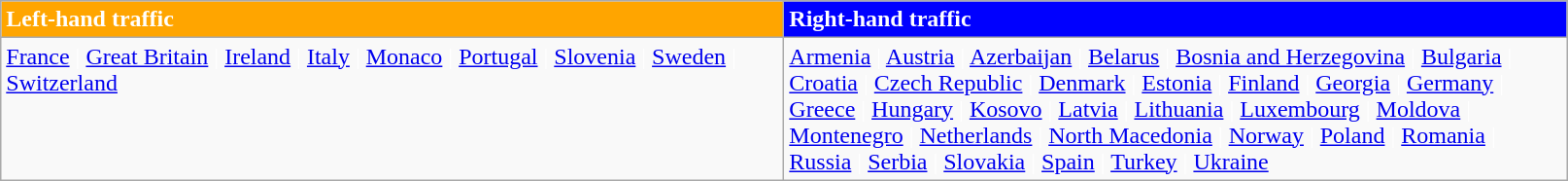<table class="wikitable" style="color: white; vertical-align: top;">
<tr>
<td style="width: 530px; background-color: orange;"><strong>Left-hand traffic</strong></td>
<td style="width: 530px; background: blue;"><strong>Right-hand traffic</strong></td>
</tr>
<tr style="color: white; vertical-align: top;">
<td><a href='#'>France</a> | <a href='#'>Great Britain</a> | <a href='#'>Ireland</a> | <a href='#'>Italy</a> | <a href='#'>Monaco</a> | <a href='#'>Portugal</a> | <a href='#'>Slovenia</a> | <a href='#'>Sweden</a> | <a href='#'>Switzerland</a></td>
<td><a href='#'>Armenia</a> | <a href='#'>Austria</a> | <a href='#'>Azerbaijan</a> | <a href='#'>Belarus</a> | <a href='#'>Bosnia and Herzegovina</a> | <a href='#'>Bulgaria</a> | <a href='#'>Croatia</a> | <a href='#'>Czech Republic</a> | <a href='#'>Denmark</a> | <a href='#'>Estonia</a> | <a href='#'>Finland</a> | <a href='#'>Georgia</a> | <a href='#'>Germany</a> | <a href='#'>Greece</a> | <a href='#'>Hungary</a> | <a href='#'>Kosovo</a> | <a href='#'>Latvia</a> | <a href='#'>Lithuania</a> | <a href='#'>Luxembourg</a> | <a href='#'>Moldova</a> | <a href='#'>Montenegro</a> | <a href='#'>Netherlands</a> | <a href='#'>North Macedonia</a> | <a href='#'>Norway</a> | <a href='#'>Poland</a> | <a href='#'>Romania</a> | <a href='#'>Russia</a> | <a href='#'>Serbia</a> | <a href='#'>Slovakia</a> | <a href='#'>Spain</a> | <a href='#'>Turkey</a> | <a href='#'>Ukraine</a></td>
</tr>
</table>
